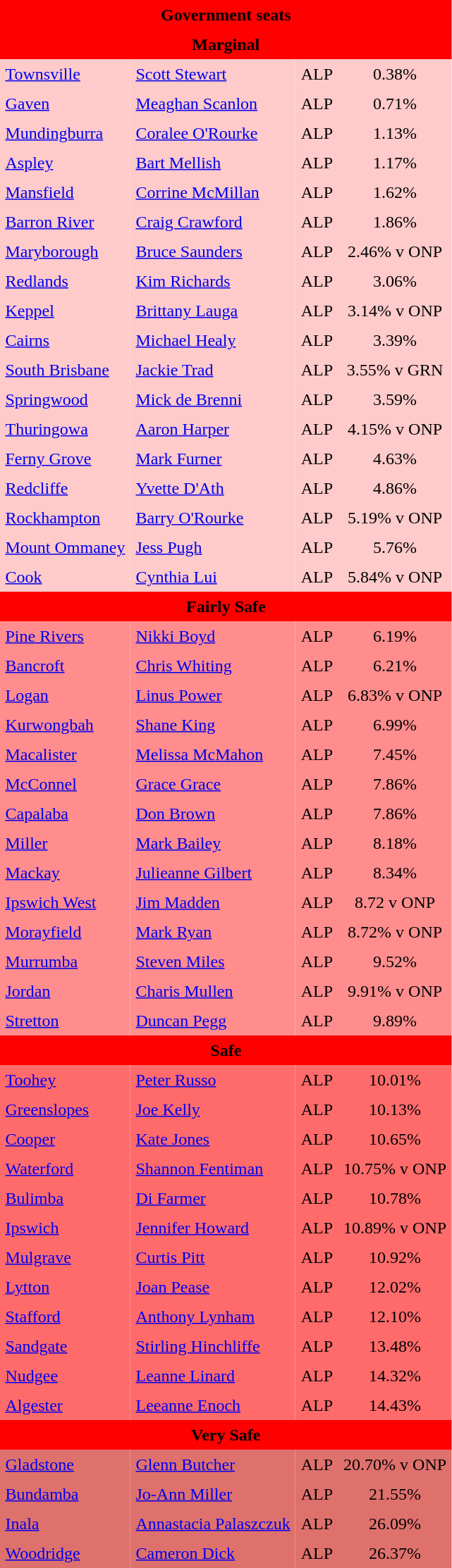<table class="toccolours" cellpadding="5" cellspacing="0" style="float:left; margin-right:.5em; margin-top:.4em; font-size:90 ppt;">
<tr>
<td colspan="4" style="text-align:center; background:red;"><span><strong>Government seats</strong></span></td>
</tr>
<tr>
<td colspan="4" style="text-align:center; background:red;"><span><strong>Marginal</strong></span></td>
</tr>
<tr>
<td style="text-align:left; background:#ffcaca;"><a href='#'>Townsville</a></td>
<td style="text-align:left; background:#ffcaca;"><a href='#'>Scott Stewart</a></td>
<td style="text-align:left; background:#ffcaca;">ALP</td>
<td style="text-align:center; background:#ffcaca;">0.38%</td>
</tr>
<tr>
<td style="text-align:left; background:#ffcaca;"><a href='#'>Gaven</a></td>
<td style="text-align:left; background:#ffcaca;"><a href='#'>Meaghan Scanlon</a></td>
<td style="text-align:left; background:#ffcaca;">ALP</td>
<td style="text-align:center; background:#ffcaca;">0.71%</td>
</tr>
<tr>
<td style="text-align:left; background:#ffcaca;"><a href='#'>Mundingburra</a></td>
<td style="text-align:left; background:#ffcaca;"><a href='#'>Coralee O'Rourke</a></td>
<td style="text-align:left; background:#ffcaca;">ALP</td>
<td style="text-align:center; background:#ffcaca;">1.13%</td>
</tr>
<tr>
<td style="text-align:left; background:#ffcaca;"><a href='#'>Aspley</a></td>
<td style="text-align:left; background:#ffcaca;"><a href='#'>Bart Mellish</a></td>
<td style="text-align:left; background:#ffcaca;">ALP</td>
<td style="text-align:center; background:#ffcaca;">1.17%</td>
</tr>
<tr>
<td style="text-align:left; background:#ffcaca;"><a href='#'>Mansfield</a></td>
<td style="text-align:left; background:#ffcaca;"><a href='#'>Corrine McMillan</a></td>
<td style="text-align:left; background:#ffcaca;">ALP</td>
<td style="text-align:center; background:#ffcaca;">1.62%</td>
</tr>
<tr>
<td style="text-align:left; background:#ffcaca;"><a href='#'>Barron River</a></td>
<td style="text-align:left; background:#ffcaca;"><a href='#'>Craig Crawford</a></td>
<td style="text-align:left; background:#ffcaca;">ALP</td>
<td style="text-align:center; background:#ffcaca;">1.86%</td>
</tr>
<tr>
<td style="text-align:left; background:#ffcaca;"><a href='#'>Maryborough</a></td>
<td style="text-align:left; background:#ffcaca;"><a href='#'>Bruce Saunders</a></td>
<td style="text-align:left; background:#ffcaca;">ALP</td>
<td style="text-align:center; background:#ffcaca;">2.46% v ONP</td>
</tr>
<tr>
<td style="text-align:left; background:#ffcaca;"><a href='#'>Redlands</a></td>
<td style="text-align:left; background:#ffcaca;"><a href='#'>Kim Richards</a></td>
<td style="text-align:left; background:#ffcaca;">ALP</td>
<td style="text-align:center; background:#ffcaca;">3.06%</td>
</tr>
<tr>
<td style="text-align:left; background:#ffcaca;"><a href='#'>Keppel</a></td>
<td style="text-align:left; background:#ffcaca;"><a href='#'>Brittany Lauga</a></td>
<td style="text-align:left; background:#ffcaca;">ALP</td>
<td style="text-align:center; background:#ffcaca;">3.14% v ONP</td>
</tr>
<tr>
<td style="text-align:left; background:#ffcaca;"><a href='#'>Cairns</a></td>
<td style="text-align:left; background:#ffcaca;"><a href='#'>Michael Healy</a></td>
<td style="text-align:left; background:#ffcaca;">ALP</td>
<td style="text-align:center; background:#ffcaca;">3.39%</td>
</tr>
<tr>
<td style="text-align:left; background:#ffcaca;"><a href='#'>South Brisbane</a></td>
<td style="text-align:left; background:#ffcaca;"><a href='#'>Jackie Trad</a></td>
<td style="text-align:left; background:#ffcaca;">ALP</td>
<td style="text-align:center; background:#ffcaca;">3.55% v GRN</td>
</tr>
<tr>
<td style="text-align:left; background:#ffcaca;"><a href='#'>Springwood</a></td>
<td style="text-align:left; background:#ffcaca;"><a href='#'>Mick de Brenni</a></td>
<td style="text-align:left; background:#ffcaca;">ALP</td>
<td style="text-align:center; background:#ffcaca;">3.59%</td>
</tr>
<tr>
<td style="text-align:left; background:#ffcaca;"><a href='#'>Thuringowa</a></td>
<td style="text-align:left; background:#ffcaca;"><a href='#'>Aaron Harper</a></td>
<td style="text-align:left; background:#ffcaca;">ALP</td>
<td style="text-align:center; background:#ffcaca;">4.15% v ONP</td>
</tr>
<tr>
<td style="text-align:left; background:#ffcaca;"><a href='#'>Ferny Grove</a></td>
<td style="text-align:left; background:#ffcaca;"><a href='#'>Mark Furner</a></td>
<td style="text-align:left; background:#ffcaca;">ALP</td>
<td style="text-align:center; background:#ffcaca;">4.63%</td>
</tr>
<tr>
<td style="text-align:left; background:#ffcaca;"><a href='#'>Redcliffe</a></td>
<td style="text-align:left; background:#ffcaca;"><a href='#'>Yvette D'Ath</a></td>
<td style="text-align:left; background:#ffcaca;">ALP</td>
<td style="text-align:center; background:#ffcaca;">4.86%</td>
</tr>
<tr>
<td style="text-align:left; background:#ffcaca;"><a href='#'>Rockhampton</a></td>
<td style="text-align:left; background:#ffcaca;"><a href='#'>Barry O'Rourke</a></td>
<td style="text-align:left; background:#ffcaca;">ALP</td>
<td style="text-align:center; background:#ffcaca;">5.19% v ONP</td>
</tr>
<tr>
<td style="text-align:left; background:#ffcaca;"><a href='#'>Mount Ommaney</a></td>
<td style="text-align:left; background:#ffcaca;"><a href='#'>Jess Pugh</a></td>
<td style="text-align:left; background:#ffcaca;">ALP</td>
<td style="text-align:center; background:#ffcaca;">5.76%</td>
</tr>
<tr>
<td style="text-align:left; background:#ffcaca;"><a href='#'>Cook</a></td>
<td style="text-align:left; background:#ffcaca;"><a href='#'>Cynthia Lui</a></td>
<td style="text-align:left; background:#ffcaca;">ALP</td>
<td style="text-align:center; background:#ffcaca;">5.84% v ONP</td>
</tr>
<tr>
<td colspan="4" style="text-align:center; background:red;"><span><strong>Fairly Safe</strong></span></td>
</tr>
<tr>
<td style="text-align:left; background:#ff8d8d;"><a href='#'>Pine Rivers</a></td>
<td style="text-align:left; background:#ff8d8d;"><a href='#'>Nikki Boyd</a></td>
<td style="text-align:left; background:#ff8d8d;">ALP</td>
<td style="text-align:center; background:#ff8d8d;">6.19%</td>
</tr>
<tr>
<td style="text-align:left; background:#ff8d8d;"><a href='#'>Bancroft</a></td>
<td style="text-align:left; background:#ff8d8d;"><a href='#'>Chris Whiting</a></td>
<td style="text-align:left; background:#ff8d8d;">ALP</td>
<td style="text-align:center; background:#ff8d8d;">6.21%</td>
</tr>
<tr>
<td style="text-align:left; background:#ff8d8d;"><a href='#'>Logan</a></td>
<td style="text-align:left; background:#ff8d8d;"><a href='#'>Linus Power</a></td>
<td style="text-align:left; background:#ff8d8d;">ALP</td>
<td style="text-align:center; background:#ff8d8d;">6.83% v ONP</td>
</tr>
<tr>
<td style="text-align:left; background:#ff8d8d;"><a href='#'>Kurwongbah</a></td>
<td style="text-align:left; background:#ff8d8d;"><a href='#'>Shane King</a></td>
<td style="text-align:left; background:#ff8d8d;">ALP</td>
<td style="text-align:center; background:#ff8d8d;">6.99%</td>
</tr>
<tr>
<td style="text-align:left; background:#ff8d8d;"><a href='#'>Macalister</a></td>
<td style="text-align:left; background:#ff8d8d;"><a href='#'>Melissa McMahon</a></td>
<td style="text-align:left; background:#ff8d8d;">ALP</td>
<td style="text-align:center; background:#ff8d8d;">7.45%</td>
</tr>
<tr>
<td style="text-align:left; background:#ff8d8d;"><a href='#'>McConnel</a></td>
<td style="text-align:left; background:#ff8d8d;"><a href='#'>Grace Grace</a></td>
<td style="text-align:left; background:#ff8d8d;">ALP</td>
<td style="text-align:center; background:#ff8d8d;">7.86%</td>
</tr>
<tr>
<td style="text-align:left; background:#ff8d8d;"><a href='#'>Capalaba</a></td>
<td style="text-align:left; background:#ff8d8d;"><a href='#'>Don Brown</a></td>
<td style="text-align:left; background:#ff8d8d;">ALP</td>
<td style="text-align:center; background:#ff8d8d;">7.86%</td>
</tr>
<tr>
<td style="text-align:left; background:#ff8d8d;"><a href='#'>Miller</a></td>
<td style="text-align:left; background:#ff8d8d;"><a href='#'>Mark Bailey</a></td>
<td style="text-align:left; background:#ff8d8d;">ALP</td>
<td style="text-align:center; background:#ff8d8d;">8.18%</td>
</tr>
<tr>
<td style="text-align:left; background:#ff8d8d;"><a href='#'>Mackay</a></td>
<td style="text-align:left; background:#ff8d8d;"><a href='#'>Julieanne Gilbert</a></td>
<td style="text-align:left; background:#ff8d8d;">ALP</td>
<td style="text-align:center; background:#ff8d8d;">8.34%</td>
</tr>
<tr>
<td style="text-align:left; background:#ff8d8d;"><a href='#'>Ipswich West</a></td>
<td style="text-align:left; background:#ff8d8d;"><a href='#'>Jim Madden</a></td>
<td style="text-align:left; background:#ff8d8d;">ALP</td>
<td style="text-align:center; background:#ff8d8d;">8.72 v ONP</td>
</tr>
<tr>
<td style="text-align:left; background:#ff8d8d;"><a href='#'>Morayfield</a></td>
<td style="text-align:left; background:#ff8d8d;"><a href='#'>Mark Ryan</a></td>
<td style="text-align:left; background:#ff8d8d;">ALP</td>
<td style="text-align:center; background:#ff8d8d;">8.72% v ONP</td>
</tr>
<tr>
<td style="text-align:left; background:#ff8d8d;"><a href='#'>Murrumba</a></td>
<td style="text-align:left; background:#ff8d8d;"><a href='#'>Steven Miles</a></td>
<td style="text-align:left; background:#ff8d8d;">ALP</td>
<td style="text-align:center; background:#ff8d8d;">9.52%</td>
</tr>
<tr>
<td style="text-align:left; background:#ff8d8d;"><a href='#'>Jordan</a></td>
<td style="text-align:left; background:#ff8d8d;"><a href='#'>Charis Mullen</a></td>
<td style="text-align:left; background:#ff8d8d;">ALP</td>
<td style="text-align:center; background:#ff8d8d;">9.91% v ONP</td>
</tr>
<tr>
<td style="text-align:left; background:#ff8d8d;"><a href='#'>Stretton</a></td>
<td style="text-align:left; background:#ff8d8d;"><a href='#'>Duncan Pegg</a></td>
<td style="text-align:left; background:#ff8d8d;">ALP</td>
<td style="text-align:center; background:#ff8d8d;">9.89%</td>
</tr>
<tr>
<td colspan="4" style="text-align:center; background:red;"><span><strong>Safe</strong></span></td>
</tr>
<tr>
<td style="text-align:left; background:#ff6b6b;"><a href='#'>Toohey</a></td>
<td style="text-align:left; background:#ff6b6b;"><a href='#'>Peter Russo</a></td>
<td style="text-align:left; background:#ff6b6b;">ALP</td>
<td style="text-align:center; background:#ff6b6b;">10.01%</td>
</tr>
<tr>
<td style="text-align:left; background:#ff6b6b;"><a href='#'>Greenslopes</a></td>
<td style="text-align:left; background:#ff6b6b;"><a href='#'>Joe Kelly</a></td>
<td style="text-align:left; background:#ff6b6b;">ALP</td>
<td style="text-align:center; background:#ff6b6b;">10.13%</td>
</tr>
<tr>
<td style="text-align:left; background:#ff6b6b;"><a href='#'>Cooper</a></td>
<td style="text-align:left; background:#ff6b6b;"><a href='#'>Kate Jones</a></td>
<td style="text-align:left; background:#ff6b6b;">ALP</td>
<td style="text-align:center; background:#ff6b6b;">10.65%</td>
</tr>
<tr>
<td style="text-align:left; background:#ff6b6b;"><a href='#'>Waterford</a></td>
<td style="text-align:left; background:#ff6b6b;"><a href='#'>Shannon Fentiman</a></td>
<td style="text-align:left; background:#ff6b6b;">ALP</td>
<td style="text-align:center; background:#ff6b6b;">10.75% v ONP</td>
</tr>
<tr>
<td style="text-align:left; background:#ff6b6b;"><a href='#'>Bulimba</a></td>
<td style="text-align:left; background:#ff6b6b;"><a href='#'>Di Farmer</a></td>
<td style="text-align:left; background:#ff6b6b;">ALP</td>
<td style="text-align:center; background:#ff6b6b;">10.78%</td>
</tr>
<tr>
<td style="text-align:left; background:#ff6b6b;"><a href='#'>Ipswich</a></td>
<td style="text-align:left; background:#ff6b6b;"><a href='#'>Jennifer Howard</a></td>
<td style="text-align:left; background:#ff6b6b;">ALP</td>
<td style="text-align:center; background:#ff6b6b;">10.89% v ONP</td>
</tr>
<tr>
<td style="text-align:left; background:#ff6b6b;"><a href='#'>Mulgrave</a></td>
<td style="text-align:left; background:#ff6b6b;"><a href='#'>Curtis Pitt</a></td>
<td style="text-align:left; background:#ff6b6b;">ALP</td>
<td style="text-align:center; background:#ff6b6b;">10.92%</td>
</tr>
<tr>
<td style="text-align:left; background:#ff6b6b;"><a href='#'>Lytton</a></td>
<td style="text-align:left; background:#ff6b6b;"><a href='#'>Joan Pease</a></td>
<td style="text-align:left; background:#ff6b6b;">ALP</td>
<td style="text-align:center; background:#ff6b6b;">12.02%</td>
</tr>
<tr>
<td style="text-align:left; background:#ff6b6b;"><a href='#'>Stafford</a></td>
<td style="text-align:left; background:#ff6b6b;"><a href='#'>Anthony Lynham</a></td>
<td style="text-align:left; background:#ff6b6b;">ALP</td>
<td style="text-align:center; background:#ff6b6b;">12.10%</td>
</tr>
<tr>
<td style="text-align:left; background:#ff6b6b;"><a href='#'>Sandgate</a></td>
<td style="text-align:left; background:#ff6b6b;"><a href='#'>Stirling Hinchliffe</a></td>
<td style="text-align:left; background:#ff6b6b;">ALP</td>
<td style="text-align:center; background:#ff6b6b;">13.48%</td>
</tr>
<tr>
<td style="text-align:left; background:#ff6b6b;"><a href='#'>Nudgee</a></td>
<td style="text-align:left; background:#ff6b6b;"><a href='#'>Leanne Linard</a></td>
<td style="text-align:left; background:#ff6b6b;">ALP</td>
<td style="text-align:center; background:#ff6b6b;">14.32%</td>
</tr>
<tr>
<td style="text-align:left; background:#ff6b6b;"><a href='#'>Algester</a></td>
<td style="text-align:left; background:#ff6b6b;"><a href='#'>Leeanne Enoch</a></td>
<td style="text-align:left; background:#ff6b6b;">ALP</td>
<td style="text-align:center; background:#ff6b6b;">14.43%</td>
</tr>
<tr>
<td colspan="4" style="text-align:center; background:red;"><span><strong>Very Safe</strong></span></td>
</tr>
<tr>
<td style="text-align:left; background:#df716d;"><a href='#'>Gladstone</a></td>
<td style="text-align:left; background:#df716d;"><a href='#'>Glenn Butcher</a></td>
<td style="text-align:left; background:#df716d;">ALP</td>
<td style="text-align:center; background:#df716d;">20.70% v ONP</td>
</tr>
<tr>
<td style="text-align:left; background:#df716d;"><a href='#'>Bundamba</a></td>
<td style="text-align:left; background:#df716d;"><a href='#'>Jo-Ann Miller</a></td>
<td style="text-align:left; background:#df716d;">ALP</td>
<td style="text-align:center; background:#df716d;">21.55%</td>
</tr>
<tr>
<td style="text-align:left; background:#df716d;"><a href='#'>Inala</a></td>
<td style="text-align:left; background:#df716d;"><a href='#'>Annastacia Palaszczuk</a></td>
<td style="text-align:left; background:#df716d;">ALP</td>
<td style="text-align:center; background:#df716d;">26.09%</td>
</tr>
<tr>
<td style="text-align:left; background:#df716d;"><a href='#'>Woodridge</a></td>
<td style="text-align:left; background:#df716d;"><a href='#'>Cameron Dick</a></td>
<td style="text-align:left; background:#df716d;">ALP</td>
<td style="text-align:center; background:#df716d;">26.37%</td>
</tr>
<tr>
</tr>
</table>
